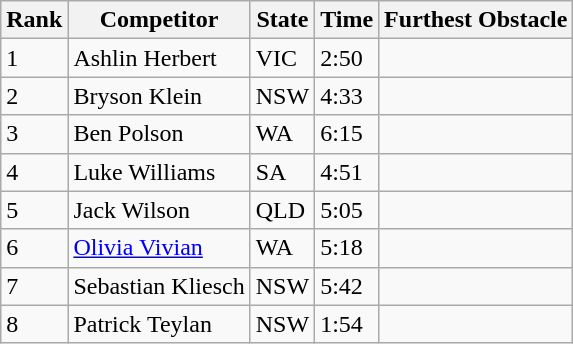<table class="wikitable sortable mw-collapsible">
<tr>
<th>Rank</th>
<th>Competitor</th>
<th>State</th>
<th>Time</th>
<th>Furthest Obstacle</th>
</tr>
<tr>
<td>1</td>
<td>Ashlin Herbert</td>
<td>VIC</td>
<td>2:50</td>
<td></td>
</tr>
<tr>
<td>2</td>
<td>Bryson Klein</td>
<td>NSW</td>
<td>4:33</td>
<td></td>
</tr>
<tr>
<td>3</td>
<td>Ben Polson</td>
<td>WA</td>
<td>6:15</td>
<td></td>
</tr>
<tr>
<td>4</td>
<td>Luke Williams</td>
<td>SA</td>
<td>4:51</td>
<td></td>
</tr>
<tr>
<td>5</td>
<td>Jack Wilson</td>
<td>QLD</td>
<td>5:05</td>
<td></td>
</tr>
<tr>
<td>6</td>
<td><a href='#'>Olivia Vivian</a></td>
<td>WA</td>
<td>5:18</td>
<td></td>
</tr>
<tr>
<td>7</td>
<td>Sebastian Kliesch</td>
<td>NSW</td>
<td>5:42</td>
<td></td>
</tr>
<tr>
<td>8</td>
<td>Patrick Teylan</td>
<td>NSW</td>
<td>1:54</td>
<td></td>
</tr>
</table>
